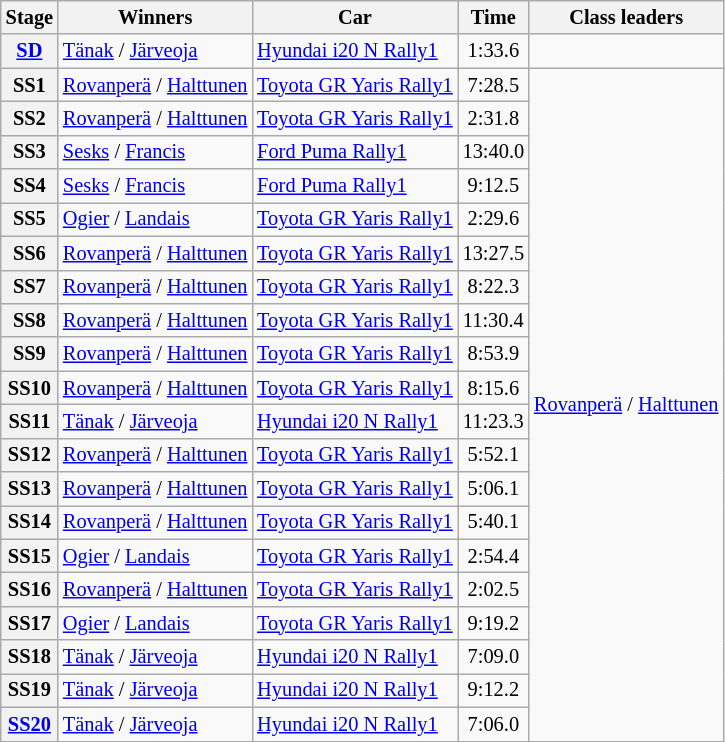<table class="wikitable" style="font-size:85%">
<tr>
<th>Stage</th>
<th>Winners</th>
<th>Car</th>
<th>Time</th>
<th>Class leaders</th>
</tr>
<tr>
<th><a href='#'>SD</a></th>
<td><a href='#'>Tänak</a> / <a href='#'>Järveoja</a></td>
<td><a href='#'>Hyundai i20 N Rally1</a></td>
<td align="center">1:33.6</td>
<td></td>
</tr>
<tr>
<th>SS1</th>
<td><a href='#'>Rovanperä</a> / <a href='#'>Halttunen</a></td>
<td><a href='#'>Toyota GR Yaris Rally1</a></td>
<td align="center">7:28.5</td>
<td rowspan="20"><a href='#'>Rovanperä</a> / <a href='#'>Halttunen</a></td>
</tr>
<tr>
<th>SS2</th>
<td><a href='#'>Rovanperä</a> / <a href='#'>Halttunen</a></td>
<td><a href='#'>Toyota GR Yaris Rally1</a></td>
<td align="center">2:31.8</td>
</tr>
<tr>
<th>SS3</th>
<td><a href='#'>Sesks</a> / <a href='#'>Francis</a></td>
<td><a href='#'>Ford Puma Rally1</a></td>
<td align="center">13:40.0</td>
</tr>
<tr>
<th>SS4</th>
<td><a href='#'>Sesks</a> / <a href='#'>Francis</a></td>
<td><a href='#'>Ford Puma Rally1</a></td>
<td align="center">9:12.5</td>
</tr>
<tr>
<th>SS5</th>
<td><a href='#'>Ogier</a> / <a href='#'>Landais</a></td>
<td><a href='#'>Toyota GR Yaris Rally1</a></td>
<td align="center">2:29.6</td>
</tr>
<tr>
<th>SS6</th>
<td><a href='#'>Rovanperä</a> / <a href='#'>Halttunen</a></td>
<td><a href='#'>Toyota GR Yaris Rally1</a></td>
<td align="center">13:27.5</td>
</tr>
<tr>
<th>SS7</th>
<td><a href='#'>Rovanperä</a> / <a href='#'>Halttunen</a></td>
<td><a href='#'>Toyota GR Yaris Rally1</a></td>
<td align="center">8:22.3</td>
</tr>
<tr>
<th>SS8</th>
<td><a href='#'>Rovanperä</a> / <a href='#'>Halttunen</a></td>
<td><a href='#'>Toyota GR Yaris Rally1</a></td>
<td align="center">11:30.4</td>
</tr>
<tr>
<th>SS9</th>
<td><a href='#'>Rovanperä</a> / <a href='#'>Halttunen</a></td>
<td><a href='#'>Toyota GR Yaris Rally1</a></td>
<td align="center">8:53.9</td>
</tr>
<tr>
<th>SS10</th>
<td><a href='#'>Rovanperä</a> / <a href='#'>Halttunen</a></td>
<td><a href='#'>Toyota GR Yaris Rally1</a></td>
<td align="center">8:15.6</td>
</tr>
<tr>
<th>SS11</th>
<td><a href='#'>Tänak</a> / <a href='#'>Järveoja</a></td>
<td><a href='#'>Hyundai i20 N Rally1</a></td>
<td align="center">11:23.3</td>
</tr>
<tr>
<th>SS12</th>
<td><a href='#'>Rovanperä</a> / <a href='#'>Halttunen</a></td>
<td><a href='#'>Toyota GR Yaris Rally1</a></td>
<td align="center">5:52.1</td>
</tr>
<tr>
<th>SS13</th>
<td><a href='#'>Rovanperä</a> / <a href='#'>Halttunen</a></td>
<td><a href='#'>Toyota GR Yaris Rally1</a></td>
<td align="center">5:06.1</td>
</tr>
<tr>
<th>SS14</th>
<td><a href='#'>Rovanperä</a> / <a href='#'>Halttunen</a></td>
<td><a href='#'>Toyota GR Yaris Rally1</a></td>
<td align="center">5:40.1</td>
</tr>
<tr>
<th>SS15</th>
<td><a href='#'>Ogier</a> / <a href='#'>Landais</a></td>
<td><a href='#'>Toyota GR Yaris Rally1</a></td>
<td align="center">2:54.4</td>
</tr>
<tr>
<th>SS16</th>
<td><a href='#'>Rovanperä</a> / <a href='#'>Halttunen</a></td>
<td><a href='#'>Toyota GR Yaris Rally1</a></td>
<td align="center">2:02.5</td>
</tr>
<tr>
<th>SS17</th>
<td><a href='#'>Ogier</a> / <a href='#'>Landais</a></td>
<td><a href='#'>Toyota GR Yaris Rally1</a></td>
<td align="center">9:19.2</td>
</tr>
<tr>
<th>SS18</th>
<td><a href='#'>Tänak</a> / <a href='#'>Järveoja</a></td>
<td><a href='#'>Hyundai i20 N Rally1</a></td>
<td align="center">7:09.0</td>
</tr>
<tr>
<th>SS19</th>
<td><a href='#'>Tänak</a> / <a href='#'>Järveoja</a></td>
<td><a href='#'>Hyundai i20 N Rally1</a></td>
<td align="center">9:12.2</td>
</tr>
<tr>
<th><a href='#'>SS20</a></th>
<td><a href='#'>Tänak</a> / <a href='#'>Järveoja</a></td>
<td><a href='#'>Hyundai i20 N Rally1</a></td>
<td align="center">7:06.0</td>
</tr>
</table>
